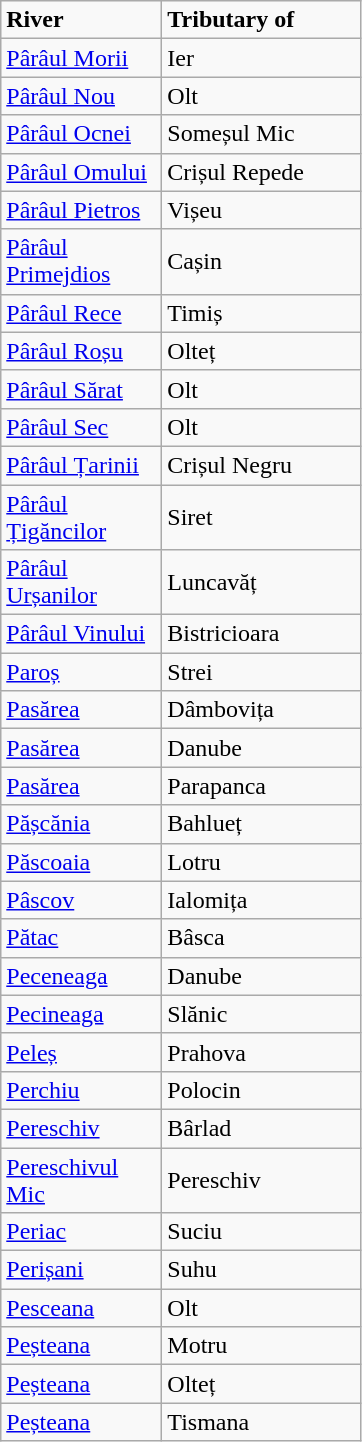<table class="wikitable">
<tr>
<td width="100pt"><strong>River</strong></td>
<td width="125pt"><strong>Tributary of</strong></td>
</tr>
<tr>
<td><a href='#'>Pârâul Morii</a></td>
<td>Ier</td>
</tr>
<tr>
<td><a href='#'>Pârâul Nou</a></td>
<td>Olt</td>
</tr>
<tr>
<td><a href='#'>Pârâul Ocnei</a></td>
<td>Someșul Mic</td>
</tr>
<tr>
<td><a href='#'>Pârâul Omului</a></td>
<td>Crișul Repede</td>
</tr>
<tr>
<td><a href='#'>Pârâul Pietros</a></td>
<td>Vișeu</td>
</tr>
<tr>
<td><a href='#'>Pârâul Primejdios</a></td>
<td>Cașin</td>
</tr>
<tr>
<td><a href='#'>Pârâul Rece</a></td>
<td>Timiș</td>
</tr>
<tr>
<td><a href='#'>Pârâul Roșu</a></td>
<td>Olteț</td>
</tr>
<tr>
<td><a href='#'>Pârâul Sărat</a></td>
<td>Olt</td>
</tr>
<tr>
<td><a href='#'>Pârâul Sec</a></td>
<td>Olt</td>
</tr>
<tr>
<td><a href='#'>Pârâul Țarinii</a></td>
<td>Crișul Negru</td>
</tr>
<tr>
<td><a href='#'>Pârâul Țigăncilor</a></td>
<td>Siret</td>
</tr>
<tr>
<td><a href='#'>Pârâul Urșanilor</a></td>
<td>Luncavăț</td>
</tr>
<tr>
<td><a href='#'>Pârâul Vinului</a></td>
<td>Bistricioara</td>
</tr>
<tr>
<td><a href='#'>Paroș</a></td>
<td>Strei</td>
</tr>
<tr>
<td><a href='#'>Pasărea</a></td>
<td>Dâmbovița</td>
</tr>
<tr>
<td><a href='#'>Pasărea</a></td>
<td>Danube</td>
</tr>
<tr>
<td><a href='#'>Pasărea</a></td>
<td>Parapanca</td>
</tr>
<tr>
<td><a href='#'>Pășcănia</a></td>
<td>Bahlueț</td>
</tr>
<tr>
<td><a href='#'>Păscoaia</a></td>
<td>Lotru</td>
</tr>
<tr>
<td><a href='#'>Pâscov</a></td>
<td>Ialomița</td>
</tr>
<tr>
<td><a href='#'>Pătac</a></td>
<td>Bâsca</td>
</tr>
<tr>
<td><a href='#'>Peceneaga</a></td>
<td>Danube</td>
</tr>
<tr>
<td><a href='#'>Pecineaga</a></td>
<td>Slănic</td>
</tr>
<tr>
<td><a href='#'>Peleș</a></td>
<td>Prahova</td>
</tr>
<tr>
<td><a href='#'>Perchiu</a></td>
<td>Polocin</td>
</tr>
<tr>
<td><a href='#'>Pereschiv</a></td>
<td>Bârlad</td>
</tr>
<tr>
<td><a href='#'>Pereschivul Mic</a></td>
<td>Pereschiv</td>
</tr>
<tr>
<td><a href='#'>Periac</a></td>
<td>Suciu</td>
</tr>
<tr>
<td><a href='#'>Perișani</a></td>
<td>Suhu</td>
</tr>
<tr>
<td><a href='#'>Pesceana</a></td>
<td>Olt</td>
</tr>
<tr>
<td><a href='#'>Peșteana</a></td>
<td>Motru</td>
</tr>
<tr>
<td><a href='#'>Peșteana</a></td>
<td>Olteț</td>
</tr>
<tr>
<td><a href='#'>Peșteana</a></td>
<td>Tismana</td>
</tr>
</table>
